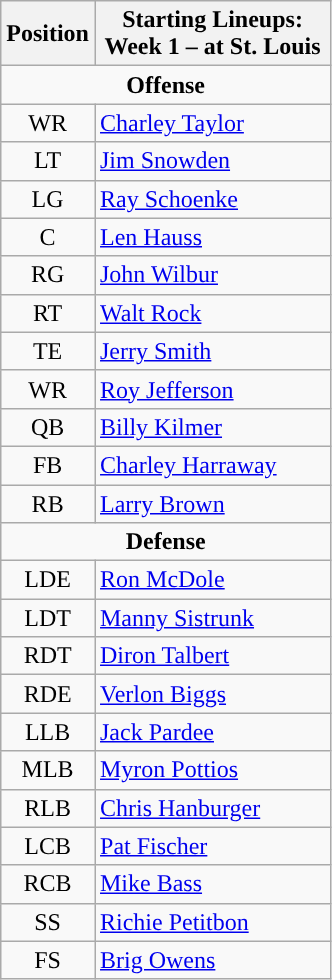<table class="wikitable">
<tr>
<th>Position</th>
<th width="150px" ">Starting Lineups: Week 1 – at St. Louis</th>
</tr>
<tr>
<td colspan="2" style="text-align:center;"><strong>Offense</strong></td>
</tr>
<tr>
<td style="text-align:center;">WR</td>
<td><a href='#'>Charley Taylor</a></td>
</tr>
<tr>
<td style="text-align:center;">LT</td>
<td><a href='#'>Jim Snowden</a></td>
</tr>
<tr>
<td style="text-align:center;">LG</td>
<td><a href='#'>Ray Schoenke</a></td>
</tr>
<tr>
<td style="text-align:center;">C</td>
<td><a href='#'>Len Hauss</a></td>
</tr>
<tr>
<td style="text-align:center;">RG</td>
<td><a href='#'>John Wilbur</a></td>
</tr>
<tr>
<td style="text-align:center;">RT</td>
<td><a href='#'>Walt Rock</a></td>
</tr>
<tr>
<td style="text-align:center;">TE</td>
<td><a href='#'>Jerry Smith</a></td>
</tr>
<tr>
<td style="text-align:center;">WR</td>
<td><a href='#'>Roy Jefferson</a></td>
</tr>
<tr>
<td style="text-align:center;">QB</td>
<td><a href='#'>Billy Kilmer</a></td>
</tr>
<tr>
<td style="text-align:center;">FB</td>
<td><a href='#'>Charley Harraway</a></td>
</tr>
<tr>
<td style="text-align:center;">RB</td>
<td><a href='#'>Larry Brown</a></td>
</tr>
<tr>
<td colspan="2" style="text-align:center;"><strong>Defense</strong></td>
</tr>
<tr>
<td style="text-align:center;">LDE</td>
<td><a href='#'>Ron McDole</a></td>
</tr>
<tr>
<td style="text-align:center;">LDT</td>
<td><a href='#'>Manny Sistrunk</a></td>
</tr>
<tr>
<td style="text-align:center;">RDT</td>
<td><a href='#'>Diron Talbert</a></td>
</tr>
<tr>
<td style="text-align:center;">RDE</td>
<td><a href='#'>Verlon Biggs</a></td>
</tr>
<tr>
<td style="text-align:center;">LLB</td>
<td><a href='#'>Jack Pardee</a></td>
</tr>
<tr>
<td style="text-align:center;">MLB</td>
<td><a href='#'>Myron Pottios</a></td>
</tr>
<tr>
<td style="text-align:center;">RLB</td>
<td><a href='#'>Chris Hanburger</a></td>
</tr>
<tr>
<td style="text-align:center;">LCB</td>
<td><a href='#'>Pat Fischer</a></td>
</tr>
<tr>
<td style="text-align:center;">RCB</td>
<td><a href='#'>Mike Bass</a></td>
</tr>
<tr>
<td style="text-align:center;">SS</td>
<td><a href='#'>Richie Petitbon</a></td>
</tr>
<tr>
<td style="text-align:center;">FS</td>
<td><a href='#'>Brig Owens</a></td>
</tr>
</table>
